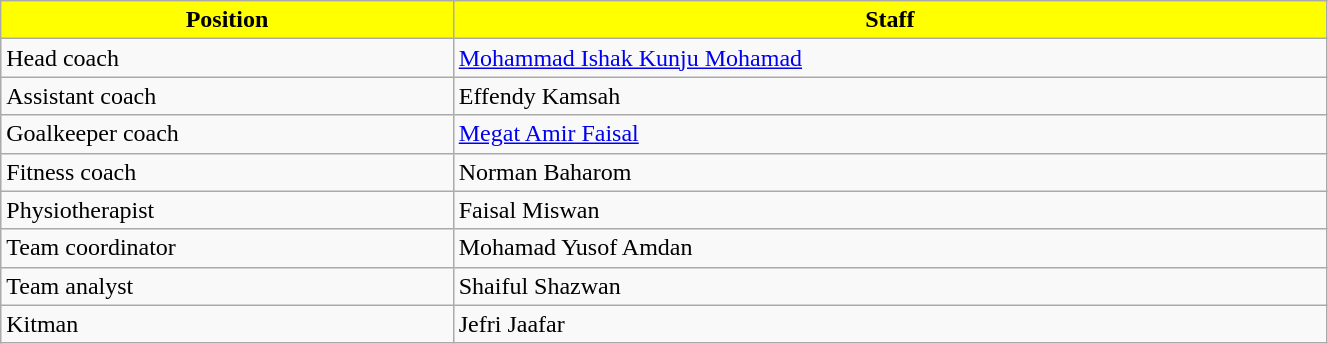<table class="wikitable" style=width:70%>
<tr>
<th style="background:Yellow; color:Black;">Position</th>
<th style="background:Yellow; color:Black;">Staff</th>
</tr>
<tr>
<td>Head coach</td>
<td> <a href='#'>Mohammad Ishak Kunju Mohamad</a></td>
</tr>
<tr>
<td>Assistant coach</td>
<td> Effendy Kamsah</td>
</tr>
<tr>
<td>Goalkeeper coach</td>
<td> <a href='#'>Megat Amir Faisal</a></td>
</tr>
<tr>
<td>Fitness coach</td>
<td> Norman Baharom</td>
</tr>
<tr>
<td>Physiotherapist</td>
<td> Faisal Miswan</td>
</tr>
<tr>
<td>Team coordinator</td>
<td> Mohamad Yusof Amdan</td>
</tr>
<tr>
<td>Team analyst</td>
<td> Shaiful Shazwan</td>
</tr>
<tr>
<td>Kitman</td>
<td> Jefri Jaafar</td>
</tr>
</table>
